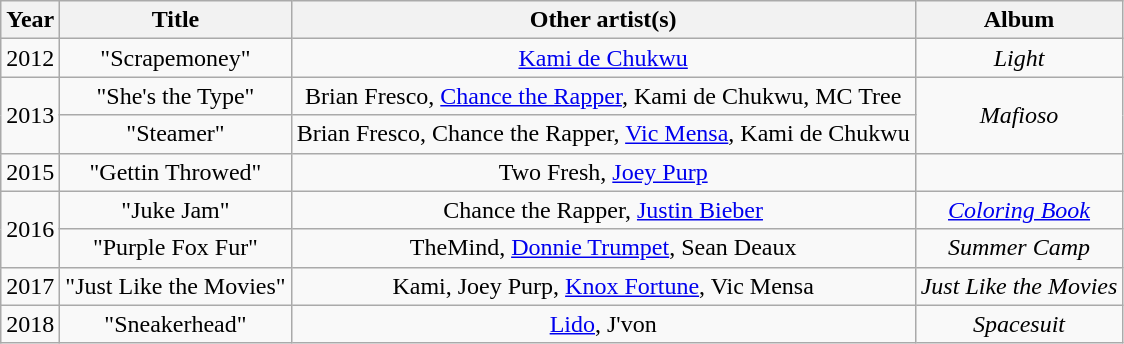<table class="wikitable plainrowheaders" style="text-align:center;">
<tr>
<th scope="col">Year</th>
<th scope="col">Title</th>
<th scope="col">Other artist(s)</th>
<th scope="col">Album</th>
</tr>
<tr>
<td>2012</td>
<td>"Scrapemoney"</td>
<td><a href='#'>Kami de Chukwu</a></td>
<td><em>Light</em></td>
</tr>
<tr>
<td rowspan="2">2013</td>
<td>"She's the Type"</td>
<td>Brian Fresco, <a href='#'>Chance the Rapper</a>, Kami de Chukwu, MC Tree</td>
<td rowspan="2"><em>Mafioso</em></td>
</tr>
<tr>
<td>"Steamer"</td>
<td>Brian Fresco, Chance the Rapper, <a href='#'>Vic Mensa</a>, Kami de Chukwu</td>
</tr>
<tr>
<td>2015</td>
<td>"Gettin Throwed"</td>
<td>Two Fresh, <a href='#'>Joey Purp</a></td>
<td></td>
</tr>
<tr>
<td rowspan="2">2016</td>
<td>"Juke Jam"</td>
<td>Chance the Rapper, <a href='#'>Justin Bieber</a></td>
<td><em><a href='#'>Coloring Book</a></em></td>
</tr>
<tr>
<td>"Purple Fox Fur"</td>
<td>TheMind, <a href='#'>Donnie Trumpet</a>, Sean Deaux</td>
<td><em>Summer Camp</em></td>
</tr>
<tr>
<td>2017</td>
<td>"Just Like the Movies"</td>
<td>Kami, Joey Purp, <a href='#'>Knox Fortune</a>, Vic Mensa</td>
<td><em>Just Like the Movies</em></td>
</tr>
<tr>
<td>2018</td>
<td>"Sneakerhead"</td>
<td><a href='#'>Lido</a>, J'von</td>
<td><em>Spacesuit</em></td>
</tr>
</table>
